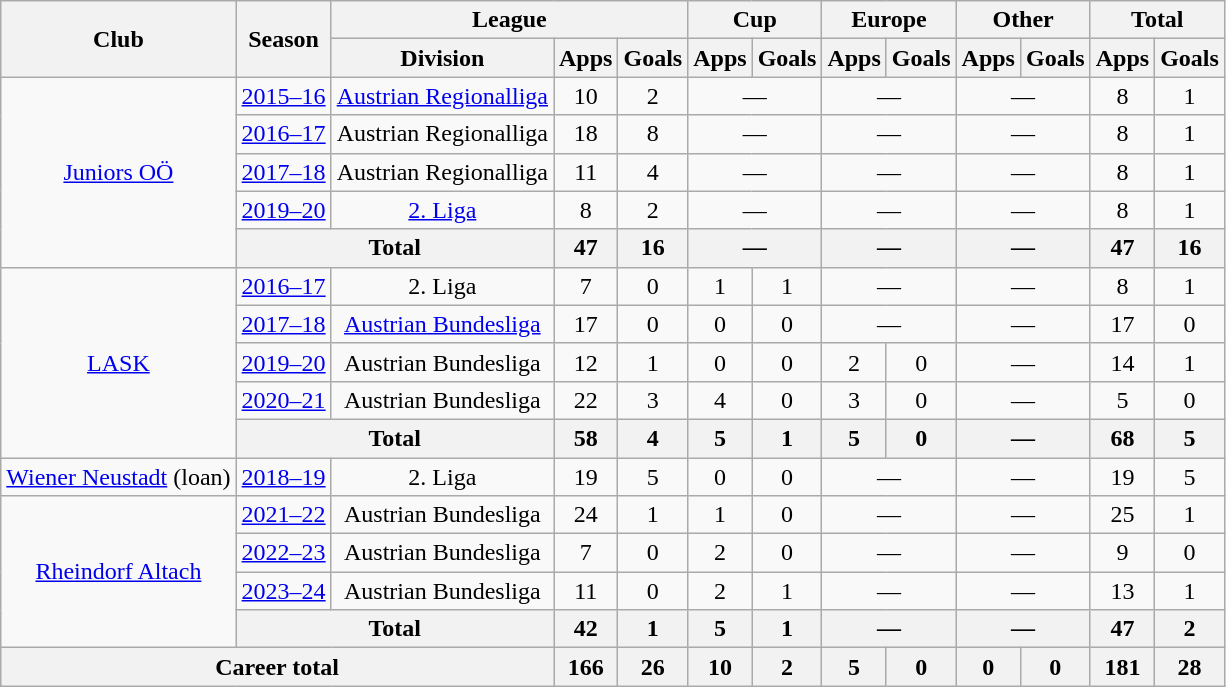<table class="wikitable" style="text-align:center">
<tr>
<th rowspan="2">Club</th>
<th rowspan="2">Season</th>
<th colspan="3">League</th>
<th colspan="2">Cup</th>
<th colspan="2">Europe</th>
<th colspan="2">Other</th>
<th colspan="2">Total</th>
</tr>
<tr>
<th>Division</th>
<th>Apps</th>
<th>Goals</th>
<th>Apps</th>
<th>Goals</th>
<th>Apps</th>
<th>Goals</th>
<th>Apps</th>
<th>Goals</th>
<th>Apps</th>
<th>Goals</th>
</tr>
<tr>
<td rowspan="5"><a href='#'>Juniors OÖ</a></td>
<td><a href='#'>2015–16</a></td>
<td><a href='#'>Austrian Regionalliga</a></td>
<td>10</td>
<td>2</td>
<td colspan="2">—</td>
<td colspan="2">—</td>
<td colspan="2">—</td>
<td>8</td>
<td>1</td>
</tr>
<tr>
<td><a href='#'>2016–17</a></td>
<td>Austrian Regionalliga</td>
<td>18</td>
<td>8</td>
<td colspan="2">—</td>
<td colspan="2">—</td>
<td colspan="2">—</td>
<td>8</td>
<td>1</td>
</tr>
<tr>
<td><a href='#'>2017–18</a></td>
<td>Austrian Regionalliga</td>
<td>11</td>
<td>4</td>
<td colspan="2">—</td>
<td colspan="2">—</td>
<td colspan="2">—</td>
<td>8</td>
<td>1</td>
</tr>
<tr>
<td><a href='#'>2019–20</a></td>
<td><a href='#'>2. Liga</a></td>
<td>8</td>
<td>2</td>
<td colspan="2">—</td>
<td colspan="2">—</td>
<td colspan="2">—</td>
<td>8</td>
<td>1</td>
</tr>
<tr>
<th colspan="2">Total</th>
<th>47</th>
<th>16</th>
<th colspan="2">—</th>
<th colspan="2">—</th>
<th colspan="2">—</th>
<th>47</th>
<th>16</th>
</tr>
<tr>
<td rowspan="5"><a href='#'>LASK</a></td>
<td><a href='#'>2016–17</a></td>
<td>2. Liga</td>
<td>7</td>
<td>0</td>
<td>1</td>
<td>1</td>
<td colspan="2">—</td>
<td colspan="2">—</td>
<td>8</td>
<td>1</td>
</tr>
<tr>
<td><a href='#'>2017–18</a></td>
<td><a href='#'>Austrian Bundesliga</a></td>
<td>17</td>
<td>0</td>
<td>0</td>
<td>0</td>
<td colspan="2">—</td>
<td colspan="2">—</td>
<td>17</td>
<td>0</td>
</tr>
<tr>
<td><a href='#'>2019–20</a></td>
<td>Austrian Bundesliga</td>
<td>12</td>
<td>1</td>
<td>0</td>
<td>0</td>
<td>2</td>
<td>0</td>
<td colspan="2">—</td>
<td>14</td>
<td>1</td>
</tr>
<tr>
<td><a href='#'>2020–21</a></td>
<td>Austrian Bundesliga</td>
<td>22</td>
<td>3</td>
<td>4</td>
<td>0</td>
<td>3</td>
<td>0</td>
<td colspan="2">—</td>
<td>5</td>
<td>0</td>
</tr>
<tr>
<th colspan="2">Total</th>
<th>58</th>
<th>4</th>
<th>5</th>
<th>1</th>
<th>5</th>
<th>0</th>
<th colspan="2">—</th>
<th>68</th>
<th>5</th>
</tr>
<tr>
<td><a href='#'>Wiener Neustadt</a> (loan)</td>
<td><a href='#'>2018–19</a></td>
<td>2. Liga</td>
<td>19</td>
<td>5</td>
<td>0</td>
<td>0</td>
<td colspan="2">—</td>
<td colspan="2">—</td>
<td>19</td>
<td>5</td>
</tr>
<tr>
<td rowspan="4"><a href='#'>Rheindorf Altach</a></td>
<td><a href='#'>2021–22</a></td>
<td>Austrian Bundesliga</td>
<td>24</td>
<td>1</td>
<td>1</td>
<td>0</td>
<td colspan="2">—</td>
<td colspan="2">—</td>
<td>25</td>
<td>1</td>
</tr>
<tr>
<td><a href='#'>2022–23</a></td>
<td>Austrian Bundesliga</td>
<td>7</td>
<td>0</td>
<td>2</td>
<td>0</td>
<td colspan="2">—</td>
<td colspan="2">—</td>
<td>9</td>
<td>0</td>
</tr>
<tr>
<td><a href='#'>2023–24</a></td>
<td>Austrian Bundesliga</td>
<td>11</td>
<td>0</td>
<td>2</td>
<td>1</td>
<td colspan="2">—</td>
<td colspan="2">—</td>
<td>13</td>
<td>1</td>
</tr>
<tr>
<th colspan="2">Total</th>
<th>42</th>
<th>1</th>
<th>5</th>
<th>1</th>
<th colspan="2">—</th>
<th colspan="2">—</th>
<th>47</th>
<th>2</th>
</tr>
<tr>
<th colspan="3">Career total</th>
<th>166</th>
<th>26</th>
<th>10</th>
<th>2</th>
<th>5</th>
<th>0</th>
<th>0</th>
<th>0</th>
<th>181</th>
<th>28</th>
</tr>
</table>
